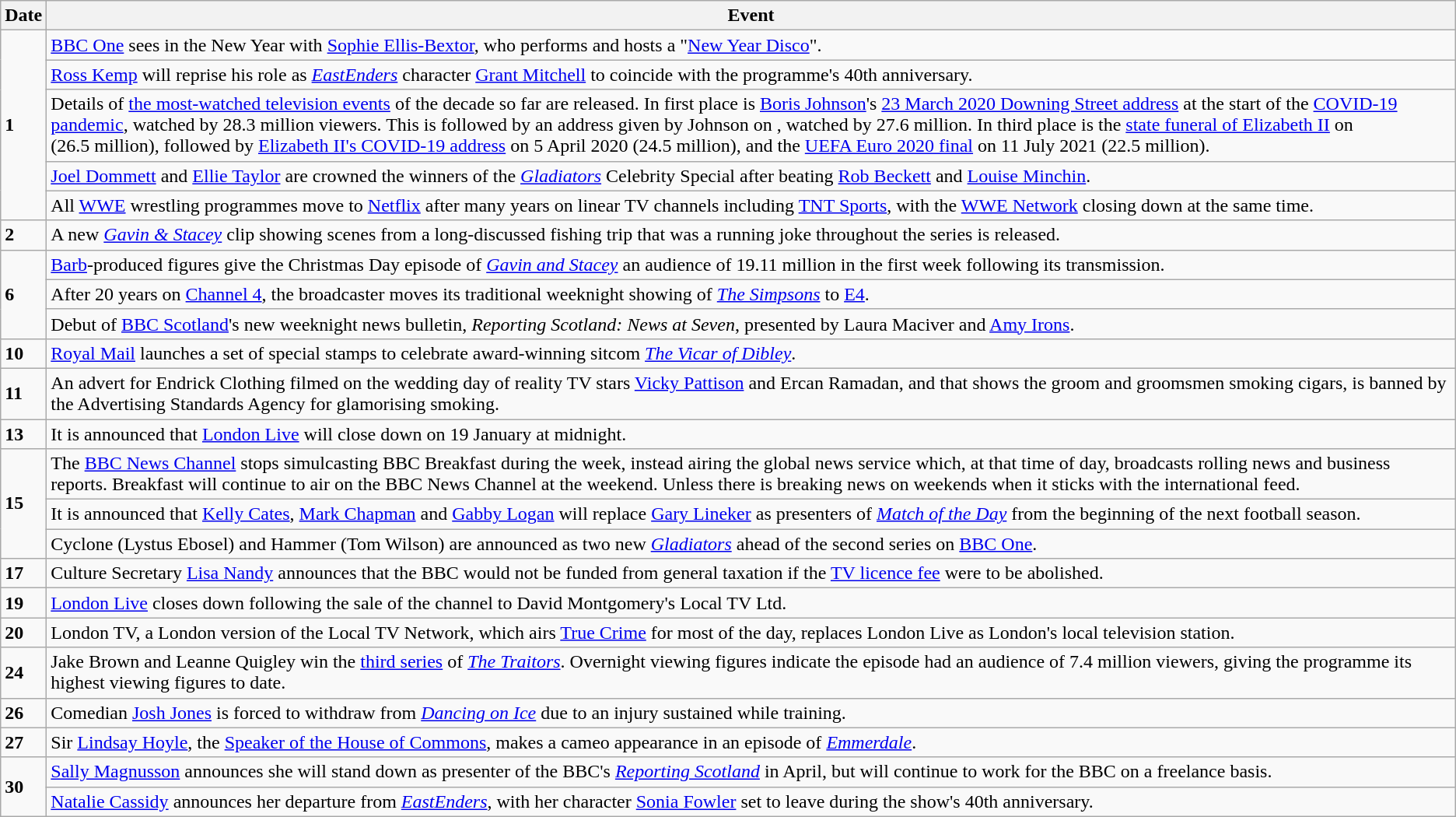<table class="wikitable sticky-header">
<tr>
<th>Date</th>
<th>Event</th>
</tr>
<tr>
<td rowspan="5"><strong>1</strong></td>
<td><a href='#'>BBC One</a> sees in the New Year with <a href='#'>Sophie Ellis-Bextor</a>, who performs and hosts a "<a href='#'>New Year Disco</a>".</td>
</tr>
<tr>
<td><a href='#'>Ross Kemp</a> will reprise his role as <em><a href='#'>EastEnders</a></em> character <a href='#'>Grant Mitchell</a> to coincide with the programme's 40th anniversary.</td>
</tr>
<tr>
<td>Details of <a href='#'>the most-watched television events</a> of the decade so far are released. In first place is <a href='#'>Boris Johnson</a>'s <a href='#'>23 March 2020 Downing Street address</a> at the start of the <a href='#'>COVID-19 pandemic</a>, watched by 28.3 million viewers. This is followed by an address given by Johnson on , watched by 27.6 million. In third place is the <a href='#'>state funeral of Elizabeth II</a> on  (26.5 million), followed by <a href='#'>Elizabeth II's COVID-19 address</a> on 5 April 2020 (24.5 million), and the <a href='#'>UEFA Euro 2020 final</a> on 11 July 2021 (22.5 million).</td>
</tr>
<tr>
<td><a href='#'>Joel Dommett</a> and <a href='#'>Ellie Taylor</a> are crowned the winners of the <em><a href='#'>Gladiators</a></em> Celebrity Special after beating <a href='#'>Rob Beckett</a> and <a href='#'>Louise Minchin</a>.</td>
</tr>
<tr>
<td>All <a href='#'>WWE</a> wrestling programmes move to <a href='#'>Netflix</a> after many years on linear TV channels including <a href='#'>TNT Sports</a>, with the <a href='#'>WWE Network</a> closing down at the same time.</td>
</tr>
<tr>
<td><strong>2</strong></td>
<td>A new <em><a href='#'>Gavin & Stacey</a></em> clip showing scenes from a long-discussed fishing trip that was a running joke throughout the series is released.</td>
</tr>
<tr>
<td rowspan="3"><strong>6</strong></td>
<td><a href='#'>Barb</a>-produced figures give the Christmas Day episode of <em><a href='#'>Gavin and Stacey</a></em> an audience of 19.11 million in the first week following its transmission.</td>
</tr>
<tr>
<td>After 20 years on <a href='#'>Channel 4</a>, the broadcaster moves its traditional weeknight showing of <em><a href='#'>The Simpsons</a></em> to <a href='#'>E4</a>.</td>
</tr>
<tr>
<td>Debut of <a href='#'>BBC Scotland</a>'s new weeknight news bulletin, <em>Reporting Scotland: News at Seven</em>, presented by Laura Maciver and <a href='#'>Amy Irons</a>.</td>
</tr>
<tr>
<td><strong>10</strong></td>
<td><a href='#'>Royal Mail</a> launches a set of special stamps to celebrate award-winning sitcom <em><a href='#'>The Vicar of Dibley</a></em>.</td>
</tr>
<tr>
<td><strong>11</strong></td>
<td>An advert for Endrick Clothing filmed on the wedding day of reality TV stars <a href='#'>Vicky Pattison</a> and Ercan Ramadan, and that shows the groom and groomsmen smoking cigars, is banned by the Advertising Standards Agency for glamorising smoking.</td>
</tr>
<tr>
<td><strong>13</strong></td>
<td>It is announced that <a href='#'>London Live</a> will close down on 19 January at midnight.</td>
</tr>
<tr>
<td rowspan="3"><strong>15</strong></td>
<td>The <a href='#'>BBC News Channel</a> stops simulcasting BBC Breakfast during the week, instead airing the global news service which, at that time of day, broadcasts rolling news and business reports. Breakfast will continue to air on the BBC News Channel at the weekend. Unless there is breaking news on weekends when it sticks with the international feed.</td>
</tr>
<tr>
<td>It is announced that <a href='#'>Kelly Cates</a>, <a href='#'>Mark Chapman</a> and <a href='#'>Gabby Logan</a> will replace <a href='#'>Gary Lineker</a> as presenters of <em><a href='#'>Match of the Day</a></em> from the beginning of the next football season.</td>
</tr>
<tr>
<td>Cyclone (Lystus Ebosel) and Hammer (Tom Wilson) are announced as two new <em><a href='#'>Gladiators</a></em> ahead of the second series on <a href='#'>BBC One</a>.</td>
</tr>
<tr>
<td><strong>17</strong></td>
<td>Culture Secretary <a href='#'>Lisa Nandy</a> announces that the BBC would not be funded from general taxation if the <a href='#'>TV licence fee</a> were to be abolished.</td>
</tr>
<tr>
<td><strong>19</strong></td>
<td><a href='#'>London Live</a> closes down following the sale of the channel to David Montgomery's Local TV Ltd.</td>
</tr>
<tr>
<td><strong>20</strong></td>
<td>London TV, a London version of the Local TV Network, which airs <a href='#'>True Crime</a> for most of the day, replaces London Live as London's local television station.</td>
</tr>
<tr>
<td><strong>24</strong></td>
<td>Jake Brown and Leanne Quigley win the <a href='#'>third series</a> of <em><a href='#'>The Traitors</a></em>. Overnight viewing figures indicate the episode had an audience of 7.4 million viewers, giving the programme its highest viewing figures to date.</td>
</tr>
<tr>
<td><strong>26</strong></td>
<td>Comedian <a href='#'>Josh Jones</a> is forced to withdraw from <em><a href='#'>Dancing on Ice</a></em> due to an injury sustained while training.</td>
</tr>
<tr>
<td><strong>27</strong></td>
<td>Sir <a href='#'>Lindsay Hoyle</a>, the <a href='#'>Speaker of the House of Commons</a>, makes a cameo appearance in an episode of <em><a href='#'>Emmerdale</a></em>.</td>
</tr>
<tr>
<td rowspan=2><strong>30</strong></td>
<td><a href='#'>Sally Magnusson</a> announces she will stand down as presenter of the BBC's <em><a href='#'>Reporting Scotland</a></em> in April, but will continue to work for the BBC on a freelance basis.</td>
</tr>
<tr>
<td><a href='#'>Natalie Cassidy</a> announces her departure from <em><a href='#'>EastEnders</a></em>, with her character <a href='#'>Sonia Fowler</a> set to leave during the show's 40th anniversary.</td>
</tr>
</table>
